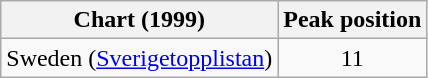<table class="wikitable plainrowheaders">
<tr>
<th>Chart (1999)</th>
<th>Peak position</th>
</tr>
<tr>
<td>Sweden (<a href='#'>Sverigetopplistan</a>)</td>
<td align="center">11</td>
</tr>
</table>
